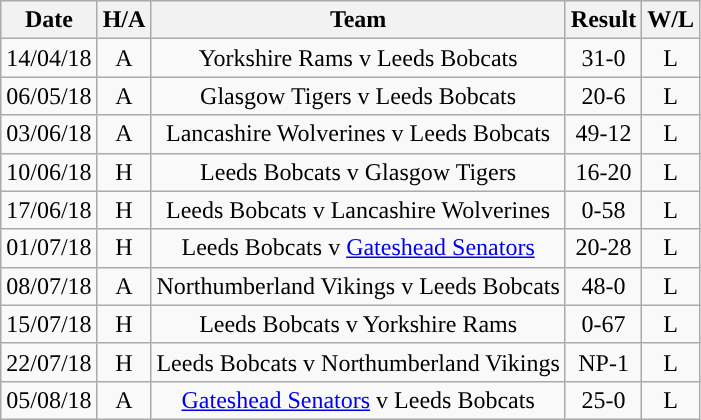<table class="wikitable" style="text-align: center;">
<tr>
<th>Date</th>
<th>H/A</th>
<th>Team</th>
<th>Result</th>
<th>W/L</th>
</tr>
<tr>
<td>14/04/18</td>
<td>A</td>
<td>Yorkshire Rams v Leeds Bobcats</td>
<td>31-0</td>
<td>L</td>
</tr>
<tr>
<td>06/05/18</td>
<td>A</td>
<td>Glasgow Tigers v Leeds Bobcats</td>
<td>20-6</td>
<td>L</td>
</tr>
<tr>
<td>03/06/18</td>
<td>A</td>
<td>Lancashire Wolverines v Leeds Bobcats</td>
<td>49-12</td>
<td>L</td>
</tr>
<tr>
<td>10/06/18</td>
<td>H</td>
<td>Leeds Bobcats v Glasgow Tigers</td>
<td>16-20</td>
<td>L</td>
</tr>
<tr>
<td>17/06/18</td>
<td>H</td>
<td>Leeds Bobcats v Lancashire Wolverines</td>
<td>0-58</td>
<td>L</td>
</tr>
<tr>
<td>01/07/18</td>
<td>H</td>
<td>Leeds Bobcats v <a href='#'>Gateshead Senators</a></td>
<td>20-28</td>
<td>L</td>
</tr>
<tr>
<td>08/07/18</td>
<td>A</td>
<td>Northumberland Vikings v Leeds Bobcats</td>
<td>48-0</td>
<td>L</td>
</tr>
<tr>
<td>15/07/18</td>
<td>H</td>
<td>Leeds Bobcats v Yorkshire Rams</td>
<td>0-67</td>
<td>L</td>
</tr>
<tr>
<td>22/07/18</td>
<td>H</td>
<td>Leeds Bobcats v Northumberland Vikings</td>
<td>NP-1</td>
<td>L</td>
</tr>
<tr>
<td>05/08/18</td>
<td>A</td>
<td><a href='#'>Gateshead Senators</a> v Leeds Bobcats</td>
<td>25-0</td>
<td>L</td>
</tr>
</table>
